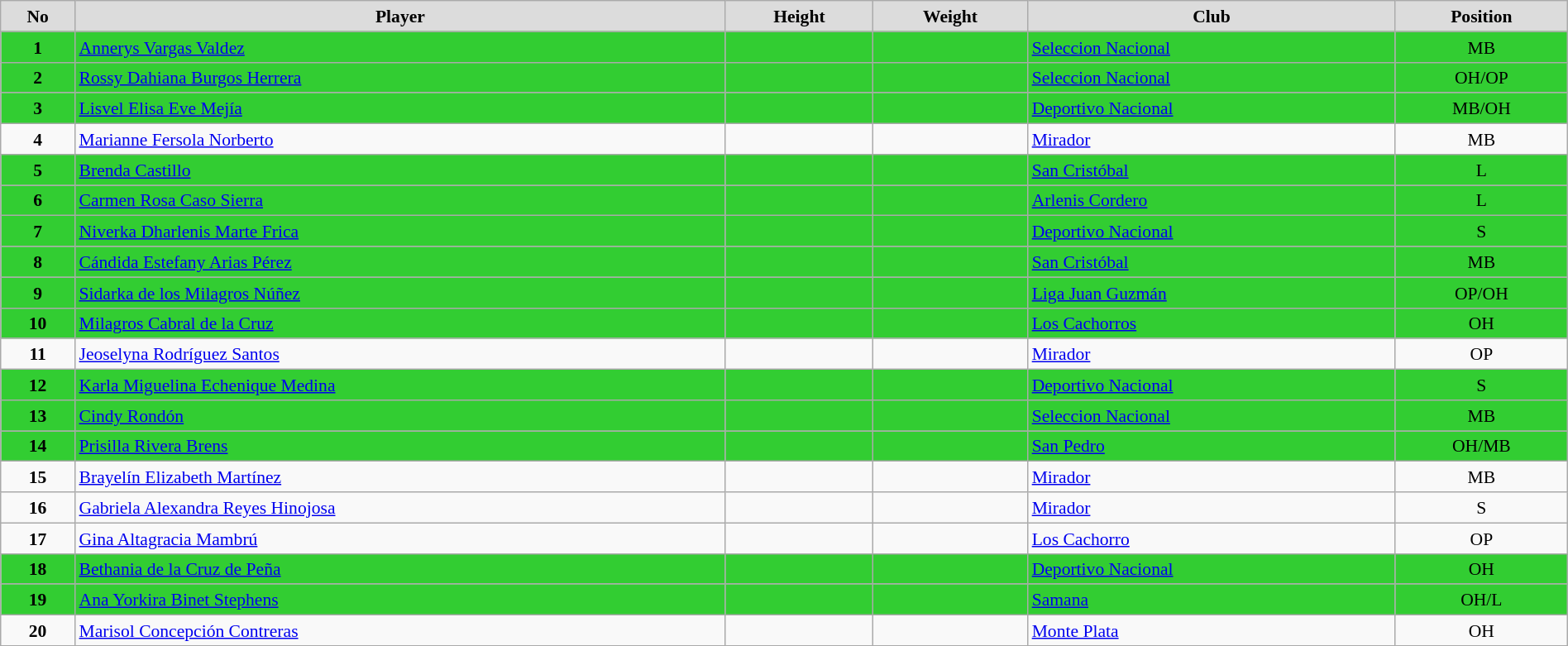<table class="wikitable" style="margin:0.5em auto; font-size:90%; line-height:1.25em;" width=100%>
<tr>
<td bgcolor="#DCDCDC" align="center"><strong>No</strong></td>
<td bgcolor="#DCDCDC" align="center"><strong>Player</strong></td>
<td bgcolor="#DCDCDC" align="center"><strong>Height</strong></td>
<td bgcolor="#DCDCDC" align="center"><strong>Weight</strong></td>
<td bgcolor="#DCDCDC" align="center"><strong>Club</strong></td>
<td bgcolor="#DCDCDC" align="center"><strong>Position</strong></td>
</tr>
<tr>
<td style="background:limegreen;" align="center"><strong>1</strong></td>
<td style="background:limegreen;"><a href='#'>Annerys Vargas Valdez</a></td>
<td style="background:limegreen;" align="center"></td>
<td style="background:limegreen;" align="center"></td>
<td style="background:limegreen;"> <a href='#'>Seleccion Nacional</a></td>
<td style="background:limegreen;" align="center">MB</td>
</tr>
<tr>
<td style="background:limegreen;" align="center"><strong>2</strong></td>
<td style="background:limegreen;"><a href='#'>Rossy Dahiana Burgos Herrera</a></td>
<td style="background:limegreen;" align="center"></td>
<td style="background:limegreen;" align="center"></td>
<td style="background:limegreen;"> <a href='#'>Seleccion Nacional</a></td>
<td style="background:limegreen;" align="center">OH/OP</td>
</tr>
<tr>
<td style="background:limegreen;" align="center"><strong>3</strong></td>
<td style="background:limegreen;"><a href='#'>Lisvel Elisa Eve Mejía</a></td>
<td style="background:limegreen;" align="center"></td>
<td style="background:limegreen;" align="center"></td>
<td style="background:limegreen;"> <a href='#'>Deportivo Nacional</a></td>
<td style="background:limegreen;" align="center">MB/OH</td>
</tr>
<tr>
<td align="center"><strong>4</strong></td>
<td><a href='#'>Marianne Fersola Norberto</a></td>
<td align="center"></td>
<td align="center"></td>
<td> <a href='#'>Mirador</a></td>
<td align="center">MB</td>
</tr>
<tr>
<td style="background:limegreen;" align="center"><strong>5</strong></td>
<td style="background:limegreen;"><a href='#'>Brenda Castillo</a></td>
<td style="background:limegreen;" align="center"></td>
<td style="background:limegreen;" align="center"></td>
<td style="background:limegreen;"> <a href='#'>San Cristóbal</a></td>
<td style="background:limegreen;" align="center">L</td>
</tr>
<tr>
<td style="background:limegreen;" align="center"><strong>6</strong></td>
<td style="background:limegreen;"><a href='#'>Carmen Rosa Caso Sierra</a></td>
<td style="background:limegreen;" align="center"></td>
<td style="background:limegreen;" align="center"></td>
<td style="background:limegreen;"> <a href='#'>Arlenis Cordero</a></td>
<td style="background:limegreen;" align="center">L</td>
</tr>
<tr>
<td style="background:limegreen;" align="center"><strong>7</strong></td>
<td style="background:limegreen;"><a href='#'>Niverka Dharlenis Marte Frica</a></td>
<td style="background:limegreen;" align="center"></td>
<td style="background:limegreen;" align="center"></td>
<td style="background:limegreen;"> <a href='#'>Deportivo Nacional</a></td>
<td style="background:limegreen;" align="center">S</td>
</tr>
<tr>
<td style="background:limegreen;" align="center"><strong>8</strong></td>
<td style="background:limegreen;"><a href='#'>Cándida Estefany Arias Pérez</a></td>
<td style="background:limegreen;" align="center"></td>
<td style="background:limegreen;" align="center"></td>
<td style="background:limegreen;"> <a href='#'>San Cristóbal</a></td>
<td style="background:limegreen;" align="center">MB</td>
</tr>
<tr>
<td style="background:limegreen;" align="center"><strong>9</strong></td>
<td style="background:limegreen;"><a href='#'>Sidarka de los Milagros Núñez</a></td>
<td style="background:limegreen;" align="center"></td>
<td style="background:limegreen;" align="center"></td>
<td style="background:limegreen;"> <a href='#'>Liga Juan Guzmán</a></td>
<td style="background:limegreen;" align="center">OP/OH</td>
</tr>
<tr>
<td style="background:limegreen;" align="center"><strong>10</strong></td>
<td style="background:limegreen;"><a href='#'>Milagros Cabral de la Cruz</a></td>
<td style="background:limegreen;" align="center"></td>
<td style="background:limegreen;" align="center"></td>
<td style="background:limegreen;"> <a href='#'>Los Cachorros</a></td>
<td style="background:limegreen;" align="center">OH</td>
</tr>
<tr>
<td align="center"><strong>11</strong></td>
<td><a href='#'>Jeoselyna Rodríguez Santos</a></td>
<td align="center"></td>
<td align="center"></td>
<td> <a href='#'>Mirador</a></td>
<td align="center">OP</td>
</tr>
<tr>
<td style="background:limegreen;" align="center"><strong>12</strong></td>
<td style="background:limegreen;"><a href='#'>Karla Miguelina Echenique Medina</a></td>
<td style="background:limegreen;" align="center"></td>
<td style="background:limegreen;" align="center"></td>
<td style="background:limegreen;"> <a href='#'>Deportivo Nacional</a></td>
<td style="background:limegreen;" align="center">S</td>
</tr>
<tr>
<td style="background:limegreen;" align="center"><strong>13</strong></td>
<td style="background:limegreen;"><a href='#'>Cindy Rondón</a></td>
<td style="background:limegreen;" align="center"></td>
<td style="background:limegreen;" align="center"></td>
<td style="background:limegreen;"> <a href='#'>Seleccion Nacional</a></td>
<td style="background:limegreen;" align="center">MB</td>
</tr>
<tr>
<td style="background:limegreen;" align="center"><strong>14</strong></td>
<td style="background:limegreen;"><a href='#'>Prisilla Rivera Brens</a></td>
<td style="background:limegreen;" align="center"></td>
<td style="background:limegreen;" align="center"></td>
<td style="background:limegreen;"> <a href='#'>San Pedro</a></td>
<td style="background:limegreen;" align="center">OH/MB</td>
</tr>
<tr>
<td align="center"><strong>15</strong></td>
<td><a href='#'>Brayelín Elizabeth Martínez</a></td>
<td align="center"></td>
<td align="center"></td>
<td> <a href='#'>Mirador</a></td>
<td align="center">MB</td>
</tr>
<tr>
<td align="center"><strong>16</strong></td>
<td><a href='#'>Gabriela Alexandra Reyes Hinojosa</a></td>
<td align="center"></td>
<td align="center"></td>
<td> <a href='#'>Mirador</a></td>
<td align="center">S</td>
</tr>
<tr>
<td align="center"><strong>17</strong></td>
<td><a href='#'>Gina Altagracia Mambrú</a></td>
<td align="center"></td>
<td align="center"></td>
<td> <a href='#'>Los Cachorro</a></td>
<td align="center">OP</td>
</tr>
<tr>
<td style="background:limegreen;" align="center"><strong>18</strong></td>
<td style="background:limegreen;"><a href='#'>Bethania de la Cruz de Peña</a></td>
<td style="background:limegreen;" align="center"></td>
<td style="background:limegreen;" align="center"></td>
<td style="background:limegreen;"> <a href='#'>Deportivo Nacional</a></td>
<td style="background:limegreen;" align="center">OH</td>
</tr>
<tr>
<td style="background:limegreen;" align="center"><strong>19</strong></td>
<td style="background:limegreen;"><a href='#'>Ana Yorkira Binet Stephens</a></td>
<td style="background:limegreen;" align="center"></td>
<td style="background:limegreen;" align="center"></td>
<td style="background:limegreen;"> <a href='#'>Samana</a></td>
<td style="background:limegreen;" align="center">OH/L</td>
</tr>
<tr>
<td align="center"><strong>20</strong></td>
<td><a href='#'>Marisol Concepción Contreras</a></td>
<td align="center"></td>
<td align="center"></td>
<td> <a href='#'>Monte Plata</a></td>
<td align="center">OH</td>
</tr>
<tr>
</tr>
</table>
